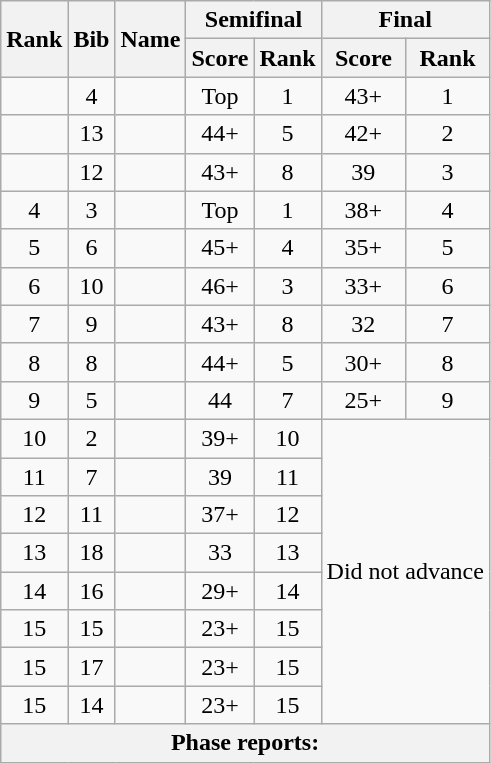<table class="wikitable sortable" style="text-align:center">
<tr>
<th rowspan=2>Rank</th>
<th rowspan=2>Bib</th>
<th rowspan=2>Name</th>
<th colspan=2>Semifinal</th>
<th colspan=2>Final</th>
</tr>
<tr>
<th>Score</th>
<th>Rank</th>
<th>Score</th>
<th>Rank</th>
</tr>
<tr>
<td></td>
<td>4</td>
<td align=left></td>
<td>Top</td>
<td>1</td>
<td>43+</td>
<td>1</td>
</tr>
<tr>
<td></td>
<td>13</td>
<td align=left></td>
<td>44+</td>
<td>5</td>
<td>42+</td>
<td>2</td>
</tr>
<tr>
<td></td>
<td>12</td>
<td align=left></td>
<td>43+</td>
<td>8</td>
<td>39</td>
<td>3</td>
</tr>
<tr>
<td>4</td>
<td>3</td>
<td align=left></td>
<td>Top</td>
<td>1</td>
<td>38+</td>
<td>4</td>
</tr>
<tr>
<td>5</td>
<td>6</td>
<td align=left></td>
<td>45+</td>
<td>4</td>
<td>35+</td>
<td>5</td>
</tr>
<tr>
<td>6</td>
<td>10</td>
<td align=left></td>
<td>46+</td>
<td>3</td>
<td>33+</td>
<td>6</td>
</tr>
<tr>
<td>7</td>
<td>9</td>
<td align=left></td>
<td>43+</td>
<td>8</td>
<td>32</td>
<td>7</td>
</tr>
<tr>
<td>8</td>
<td>8</td>
<td align=left></td>
<td>44+</td>
<td>5</td>
<td>30+</td>
<td>8</td>
</tr>
<tr>
<td>9</td>
<td>5</td>
<td align=left></td>
<td>44</td>
<td>7</td>
<td>25+</td>
<td>9</td>
</tr>
<tr>
<td>10</td>
<td>2</td>
<td align=left></td>
<td>39+</td>
<td>10</td>
<td colspan=2 rowspan=8>Did not advance</td>
</tr>
<tr>
<td>11</td>
<td>7</td>
<td align=left></td>
<td>39</td>
<td>11</td>
</tr>
<tr>
<td>12</td>
<td>11</td>
<td align=left></td>
<td>37+</td>
<td>12</td>
</tr>
<tr>
<td>13</td>
<td>18</td>
<td align=left></td>
<td>33</td>
<td>13</td>
</tr>
<tr>
<td>14</td>
<td>16</td>
<td align=left></td>
<td>29+</td>
<td>14</td>
</tr>
<tr>
<td>15</td>
<td>15</td>
<td align=left></td>
<td>23+</td>
<td>15</td>
</tr>
<tr>
<td>15</td>
<td>17</td>
<td align=left></td>
<td>23+</td>
<td>15</td>
</tr>
<tr>
<td>15</td>
<td>14</td>
<td align=left></td>
<td>23+</td>
<td>15</td>
</tr>
<tr>
<th colspan=7>Phase reports: </th>
</tr>
</table>
